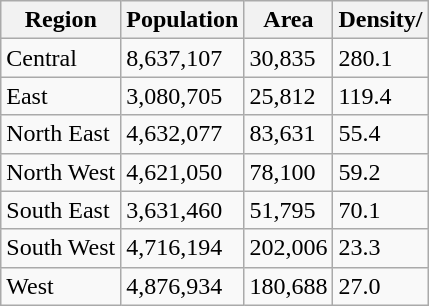<table class="wikitable sortable static-row-numbers sort-under col1left" >
<tr>
<th>Region</th>
<th>Population</th>
<th>Area</th>
<th>Density/</th>
</tr>
<tr>
<td>Central</td>
<td>8,637,107</td>
<td>30,835</td>
<td>280.1</td>
</tr>
<tr>
<td>East</td>
<td>3,080,705</td>
<td>25,812</td>
<td>119.4</td>
</tr>
<tr>
<td>North East</td>
<td>4,632,077</td>
<td>83,631</td>
<td>55.4</td>
</tr>
<tr>
<td>North West</td>
<td>4,621,050</td>
<td>78,100</td>
<td>59.2</td>
</tr>
<tr>
<td>South East</td>
<td>3,631,460</td>
<td>51,795</td>
<td>70.1</td>
</tr>
<tr>
<td>South West</td>
<td>4,716,194</td>
<td>202,006</td>
<td>23.3</td>
</tr>
<tr>
<td>West</td>
<td>4,876,934</td>
<td>180,688</td>
<td>27.0</td>
</tr>
</table>
